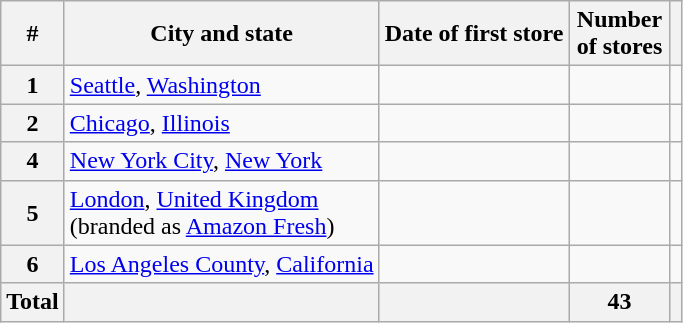<table class="wikitable sortable">
<tr>
<th style="width:30px;">#</th>
<th>City and state</th>
<th>Date of first store</th>
<th style="width:60px;">Number of stores</th>
<th class="unsortable"></th>
</tr>
<tr>
<th>1</th>
<td><a href='#'>Seattle</a>, <a href='#'>Washington</a></td>
<td></td>
<td></td>
<td></td>
</tr>
<tr>
<th>2</th>
<td><a href='#'>Chicago</a>, <a href='#'>Illinois</a></td>
<td></td>
<td></td>
<td></td>
</tr>
<tr>
<th>4</th>
<td><a href='#'>New York City</a>, <a href='#'>New York</a></td>
<td></td>
<td></td>
<td></td>
</tr>
<tr>
<th>5</th>
<td><a href='#'>London</a>, <a href='#'>United Kingdom</a><br>(branded as <a href='#'>Amazon Fresh</a>)</td>
<td></td>
<td></td>
<td></td>
</tr>
<tr>
<th>6</th>
<td><a href='#'>Los Angeles County</a>, <a href='#'>California</a></td>
<td></td>
<td></td>
<td></td>
</tr>
<tr>
<th>Total</th>
<th></th>
<th></th>
<th>43</th>
<th></th>
</tr>
</table>
